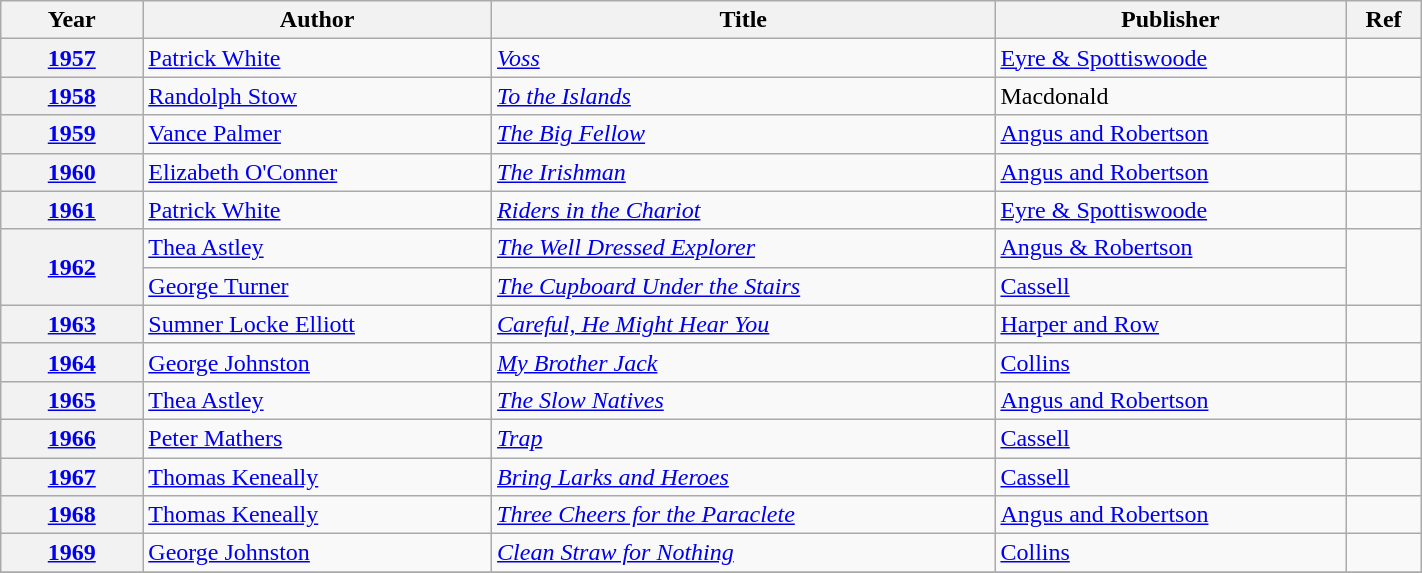<table class="wikitable sortable" width="75%">
<tr>
<th scope="col" width="10%">Year</th>
<th scope="col">Author</th>
<th scope="col">Title</th>
<th scope="col">Publisher</th>
<th>Ref</th>
</tr>
<tr>
<th scope="row"><a href='#'>1957</a></th>
<td><a href='#'>Patrick White</a></td>
<td><em><a href='#'>Voss</a></em></td>
<td><a href='#'>Eyre & Spottiswoode</a></td>
<td></td>
</tr>
<tr>
<th scope="row"><a href='#'>1958</a></th>
<td><a href='#'>Randolph Stow</a></td>
<td><em><a href='#'>To the Islands</a></em></td>
<td>Macdonald</td>
<td></td>
</tr>
<tr>
<th scope="row"><a href='#'>1959</a></th>
<td><a href='#'>Vance Palmer</a></td>
<td><em><a href='#'>The Big Fellow</a></em></td>
<td><a href='#'>Angus and Robertson</a></td>
<td></td>
</tr>
<tr>
<th scope="row"><a href='#'>1960</a></th>
<td><a href='#'>Elizabeth O'Conner</a></td>
<td><em><a href='#'>The Irishman</a></em></td>
<td><a href='#'>Angus and Robertson</a></td>
<td></td>
</tr>
<tr>
<th scope="row"><a href='#'>1961</a></th>
<td><a href='#'>Patrick White</a></td>
<td><em><a href='#'>Riders in the Chariot</a></em></td>
<td><a href='#'>Eyre & Spottiswoode</a></td>
<td></td>
</tr>
<tr>
<th rowspan="2" scope="row"><a href='#'>1962</a></th>
<td><a href='#'>Thea Astley</a></td>
<td><em><a href='#'>The Well Dressed Explorer</a></em></td>
<td><a href='#'>Angus & Robertson</a></td>
<td rowspan="2"></td>
</tr>
<tr>
<td><a href='#'>George Turner</a></td>
<td><em><a href='#'>The Cupboard Under the Stairs</a></em></td>
<td><a href='#'>Cassell</a></td>
</tr>
<tr>
<th scope="row"><a href='#'>1963</a></th>
<td><a href='#'>Sumner Locke Elliott</a></td>
<td><em><a href='#'>Careful, He Might Hear You</a></em></td>
<td><a href='#'>Harper and Row</a></td>
<td></td>
</tr>
<tr>
<th scope="row"><a href='#'>1964</a></th>
<td><a href='#'>George Johnston</a></td>
<td><em><a href='#'>My Brother Jack</a></em></td>
<td><a href='#'>Collins</a></td>
<td></td>
</tr>
<tr>
<th scope="row"><a href='#'>1965</a></th>
<td><a href='#'>Thea Astley</a></td>
<td><em><a href='#'>The Slow Natives</a></em></td>
<td><a href='#'>Angus and Robertson</a></td>
<td></td>
</tr>
<tr>
<th scope="row"><a href='#'>1966</a></th>
<td><a href='#'>Peter Mathers</a></td>
<td><em><a href='#'>Trap</a></em></td>
<td><a href='#'>Cassell</a></td>
<td></td>
</tr>
<tr>
<th scope="row"><a href='#'>1967</a></th>
<td><a href='#'>Thomas Keneally</a></td>
<td><em><a href='#'>Bring Larks and Heroes</a></em></td>
<td><a href='#'>Cassell</a></td>
<td></td>
</tr>
<tr>
<th scope="row"><a href='#'>1968</a></th>
<td><a href='#'>Thomas Keneally</a></td>
<td><em><a href='#'>Three Cheers for the Paraclete</a></em></td>
<td><a href='#'>Angus and Robertson</a></td>
<td></td>
</tr>
<tr>
<th scope="row"><a href='#'>1969</a></th>
<td><a href='#'>George Johnston</a></td>
<td><em><a href='#'>Clean Straw for Nothing</a></em></td>
<td><a href='#'>Collins</a></td>
<td></td>
</tr>
<tr>
</tr>
</table>
